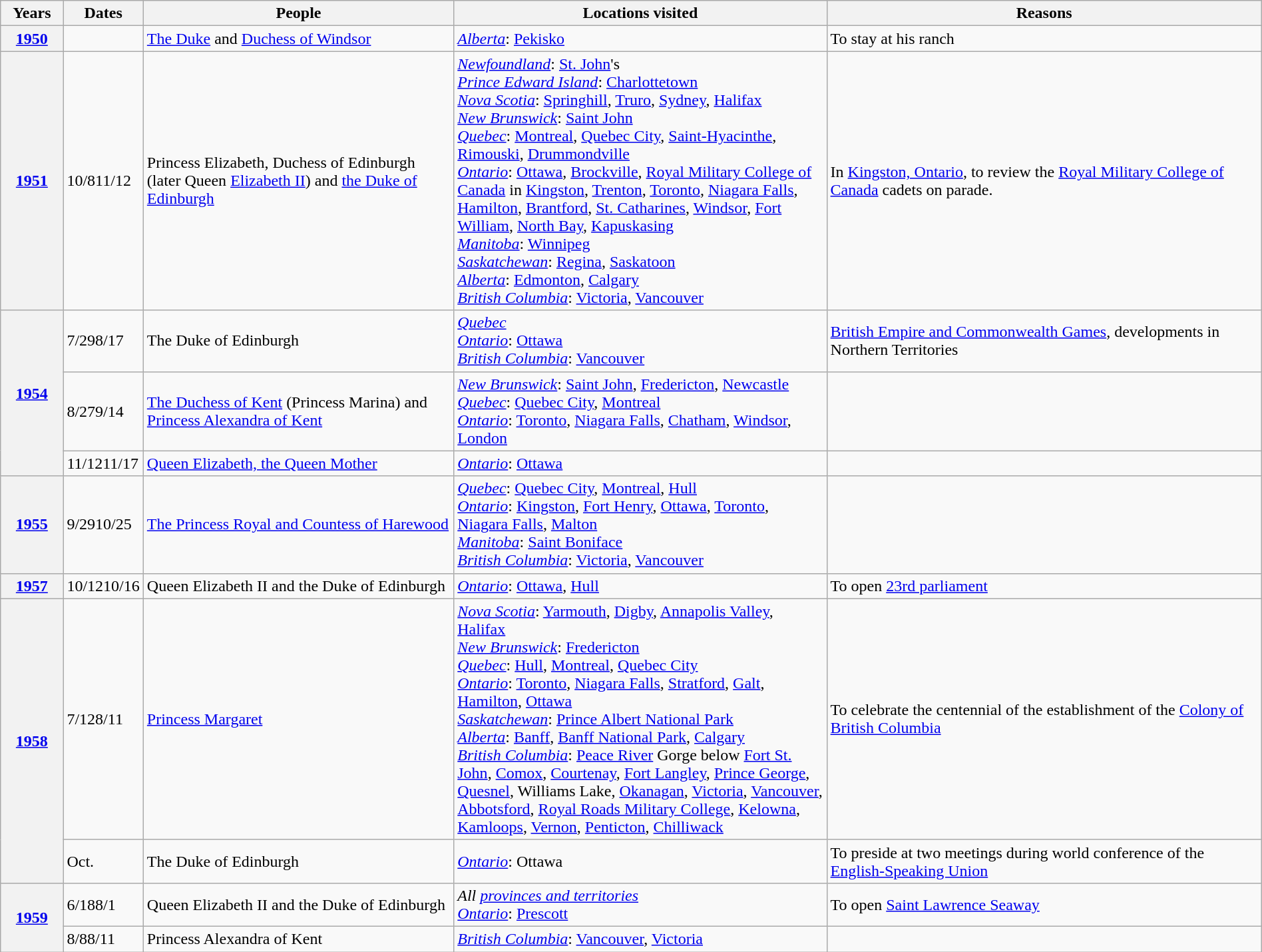<table class="wikitable" style="width:100%">
<tr>
<th width="5%" align="left">Years</th>
<th width="5%" align="left">Dates</th>
<th width="25%" align="left">People</th>
<th width="30%" align="left">Locations visited</th>
<th width="35%" align="left">Reasons</th>
</tr>
<tr>
<th scope=row><a href='#'>1950</a></th>
<td></td>
<td><a href='#'>The Duke</a> and <a href='#'>Duchess of Windsor</a></td>
<td><em><a href='#'>Alberta</a></em>: <a href='#'>Pekisko</a></td>
<td>To stay at his ranch</td>
</tr>
<tr>
<th scope=row><a href='#'>1951</a></th>
<td>10/811/12</td>
<td>Princess Elizabeth, Duchess of Edinburgh (later Queen <a href='#'>Elizabeth II</a>) and <a href='#'>the Duke of Edinburgh</a></td>
<td><em><a href='#'>Newfoundland</a></em>: <a href='#'>St. John</a>'s<br><em><a href='#'>Prince Edward Island</a></em>: <a href='#'>Charlottetown</a><br><em><a href='#'>Nova Scotia</a></em>: <a href='#'>Springhill</a>, <a href='#'>Truro</a>, <a href='#'>Sydney</a>, <a href='#'>Halifax</a><br><em><a href='#'>New Brunswick</a></em>: <a href='#'>Saint John</a><br><em><a href='#'>Quebec</a></em>: <a href='#'>Montreal</a>, <a href='#'>Quebec City</a>, <a href='#'>Saint-Hyacinthe</a>, <a href='#'>Rimouski</a>, <a href='#'>Drummondville</a><br><em><a href='#'>Ontario</a></em>: <a href='#'>Ottawa</a>, <a href='#'>Brockville</a>, <a href='#'>Royal Military College of Canada</a> in <a href='#'>Kingston</a>, <a href='#'>Trenton</a>, <a href='#'>Toronto</a>, <a href='#'>Niagara Falls</a>, <a href='#'>Hamilton</a>, <a href='#'>Brantford</a>, <a href='#'>St. Catharines</a>, <a href='#'>Windsor</a>, <a href='#'>Fort William</a>, <a href='#'>North Bay</a>, <a href='#'>Kapuskasing</a><br><em><a href='#'>Manitoba</a></em>: <a href='#'>Winnipeg</a><br><em><a href='#'>Saskatchewan</a></em>: <a href='#'>Regina</a>, <a href='#'>Saskatoon</a><br><em><a href='#'>Alberta</a></em>: <a href='#'>Edmonton</a>, <a href='#'>Calgary</a><br><em><a href='#'>British Columbia</a></em>: <a href='#'>Victoria</a>, <a href='#'>Vancouver</a></td>
<td>In <a href='#'>Kingston, Ontario</a>, to review the <a href='#'>Royal Military College of Canada</a> cadets on parade.</td>
</tr>
<tr>
<th rowspan="3" scope=row><a href='#'>1954</a></th>
<td>7/298/17</td>
<td>The Duke of Edinburgh</td>
<td><em><a href='#'>Quebec</a></em><br><em><a href='#'>Ontario</a></em>: <a href='#'>Ottawa</a><br><em><a href='#'>British Columbia</a></em>: <a href='#'>Vancouver</a></td>
<td><a href='#'>British Empire and Commonwealth Games</a>, developments in Northern Territories</td>
</tr>
<tr>
<td>8/279/14</td>
<td><a href='#'>The Duchess of Kent</a> (Princess Marina) and <a href='#'>Princess Alexandra of Kent</a></td>
<td><em><a href='#'>New Brunswick</a></em>: <a href='#'>Saint John</a>, <a href='#'>Fredericton</a>, <a href='#'>Newcastle</a><br><em><a href='#'>Quebec</a></em>: <a href='#'>Quebec City</a>, <a href='#'>Montreal</a><br><em><a href='#'>Ontario</a></em>: <a href='#'>Toronto</a>, <a href='#'>Niagara Falls</a>, <a href='#'>Chatham</a>, <a href='#'>Windsor</a>, <a href='#'>London</a></td>
<td></td>
</tr>
<tr>
<td>11/1211/17</td>
<td><a href='#'>Queen Elizabeth, the Queen Mother</a></td>
<td><em><a href='#'>Ontario</a></em>: <a href='#'>Ottawa</a></td>
<td></td>
</tr>
<tr>
<th scope=row><a href='#'>1955</a></th>
<td>9/2910/25</td>
<td><a href='#'>The Princess Royal and Countess of Harewood</a></td>
<td><em><a href='#'>Quebec</a></em>: <a href='#'>Quebec City</a>, <a href='#'>Montreal</a>, <a href='#'>Hull</a><br><em><a href='#'>Ontario</a></em>: <a href='#'>Kingston</a>, <a href='#'>Fort Henry</a>, <a href='#'>Ottawa</a>, <a href='#'>Toronto</a>, <a href='#'>Niagara Falls</a>, <a href='#'>Malton</a><br><em><a href='#'>Manitoba</a></em>: <a href='#'>Saint Boniface</a><br><em><a href='#'>British Columbia</a></em>: <a href='#'>Victoria</a>, <a href='#'>Vancouver</a></td>
<td></td>
</tr>
<tr>
<th scope=row><a href='#'>1957</a></th>
<td>10/1210/16</td>
<td>Queen Elizabeth II and the Duke of Edinburgh</td>
<td><em><a href='#'>Ontario</a></em>: <a href='#'>Ottawa</a>, <a href='#'>Hull</a></td>
<td>To open <a href='#'>23rd parliament</a></td>
</tr>
<tr>
<th rowspan="2" scope=row><a href='#'>1958</a></th>
<td>7/128/11</td>
<td><a href='#'>Princess Margaret</a></td>
<td><em><a href='#'>Nova Scotia</a></em>: <a href='#'>Yarmouth</a>, <a href='#'>Digby</a>, <a href='#'>Annapolis Valley</a>, <a href='#'>Halifax</a><br><em><a href='#'>New Brunswick</a></em>: <a href='#'>Fredericton</a><br><em><a href='#'>Quebec</a></em>: <a href='#'>Hull</a>, <a href='#'>Montreal</a>, <a href='#'>Quebec City</a><br><em><a href='#'>Ontario</a></em>: <a href='#'>Toronto</a>, <a href='#'>Niagara Falls</a>, <a href='#'>Stratford</a>, <a href='#'>Galt</a>, <a href='#'>Hamilton</a>, <a href='#'>Ottawa</a><br><em><a href='#'>Saskatchewan</a></em>: <a href='#'>Prince Albert National Park</a><br><em><a href='#'>Alberta</a></em>: <a href='#'>Banff</a>, <a href='#'>Banff National Park</a>, <a href='#'>Calgary</a><br><em><a href='#'>British Columbia</a></em>: <a href='#'>Peace River</a> Gorge below <a href='#'>Fort St. John</a>, <a href='#'>Comox</a>, <a href='#'>Courtenay</a>, <a href='#'>Fort Langley</a>, <a href='#'>Prince George</a>, <a href='#'>Quesnel</a>, Williams Lake, <a href='#'>Okanagan</a>, <a href='#'>Victoria</a>, <a href='#'>Vancouver</a>, <a href='#'>Abbotsford</a>, <a href='#'>Royal Roads Military College</a>, <a href='#'>Kelowna</a>, <a href='#'>Kamloops</a>, <a href='#'>Vernon</a>, <a href='#'>Penticton</a>, <a href='#'>Chilliwack</a></td>
<td>To celebrate the centennial of the establishment of the <a href='#'>Colony of British Columbia</a></td>
</tr>
<tr>
<td>Oct.</td>
<td>The Duke of Edinburgh</td>
<td><em><a href='#'>Ontario</a></em>: Ottawa</td>
<td>To preside at two meetings during world conference of the <a href='#'>English-Speaking Union</a></td>
</tr>
<tr>
<th rowspan="2" scope=row><a href='#'>1959</a></th>
<td>6/188/1</td>
<td>Queen Elizabeth II and the Duke of Edinburgh</td>
<td><em>All <a href='#'>provinces and territories</a></em><br><em><a href='#'>Ontario</a></em>: <a href='#'>Prescott</a></td>
<td>To open <a href='#'>Saint Lawrence Seaway</a></td>
</tr>
<tr>
<td>8/88/11</td>
<td>Princess Alexandra of Kent</td>
<td><em><a href='#'>British Columbia</a></em>: <a href='#'>Vancouver</a>, <a href='#'>Victoria</a></td>
<td></td>
</tr>
</table>
